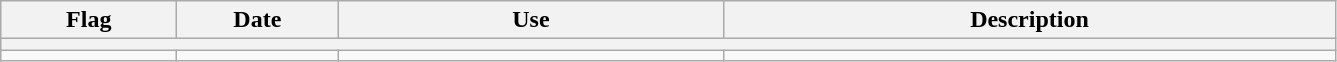<table class="wikitable" style="background:#f9f9f9">
<tr>
<th width="110">Flag</th>
<th width="100">Date</th>
<th width="250">Use</th>
<th width="400">Description</th>
</tr>
<tr>
<th colspan="4"></th>
</tr>
<tr>
<td></td>
<td></td>
<td></td>
<td></td>
</tr>
</table>
